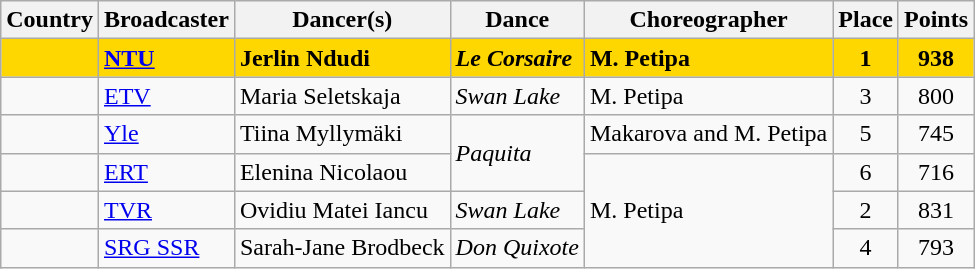<table class="wikitable sortable plainrowheaders">
<tr>
<th scope="col">Country</th>
<th scope="col">Broadcaster</th>
<th scope="col">Dancer(s)</th>
<th scope="col">Dance</th>
<th scope="col">Choreographer</th>
<th scope="col">Place</th>
<th scope="col">Points</th>
</tr>
<tr style="font-weight:bold; background:gold;">
<td></td>
<td><a href='#'>NTU</a></td>
<td>Jerlin Ndudi</td>
<td><em>Le Corsaire</em></td>
<td>M. Petipa</td>
<td style="text-align:center;">1</td>
<td style="text-align:center;">938</td>
</tr>
<tr>
<td></td>
<td><a href='#'>ETV</a></td>
<td>Maria Seletskaja</td>
<td><em>Swan Lake</em></td>
<td>M. Petipa</td>
<td style="text-align:center;">3</td>
<td style="text-align:center;">800</td>
</tr>
<tr>
<td></td>
<td><a href='#'>Yle</a></td>
<td>Tiina Myllymäki</td>
<td rowspan=2><em>Paquita</em></td>
<td>Makarova and M. Petipa</td>
<td style="text-align:center;">5</td>
<td style="text-align:center;">745</td>
</tr>
<tr>
<td></td>
<td><a href='#'>ERT</a></td>
<td>Elenina Nicolaou</td>
<td rowspan=3>M. Petipa</td>
<td style="text-align:center;">6</td>
<td style="text-align:center;">716</td>
</tr>
<tr>
<td></td>
<td><a href='#'>TVR</a></td>
<td>Ovidiu Matei Iancu</td>
<td><em>Swan Lake</em></td>
<td style="text-align:center;">2</td>
<td style="text-align:center;">831</td>
</tr>
<tr>
<td></td>
<td><a href='#'>SRG SSR</a></td>
<td>Sarah-Jane Brodbeck</td>
<td><em>Don Quixote</em></td>
<td style="text-align:center;">4</td>
<td style="text-align:center;">793</td>
</tr>
</table>
